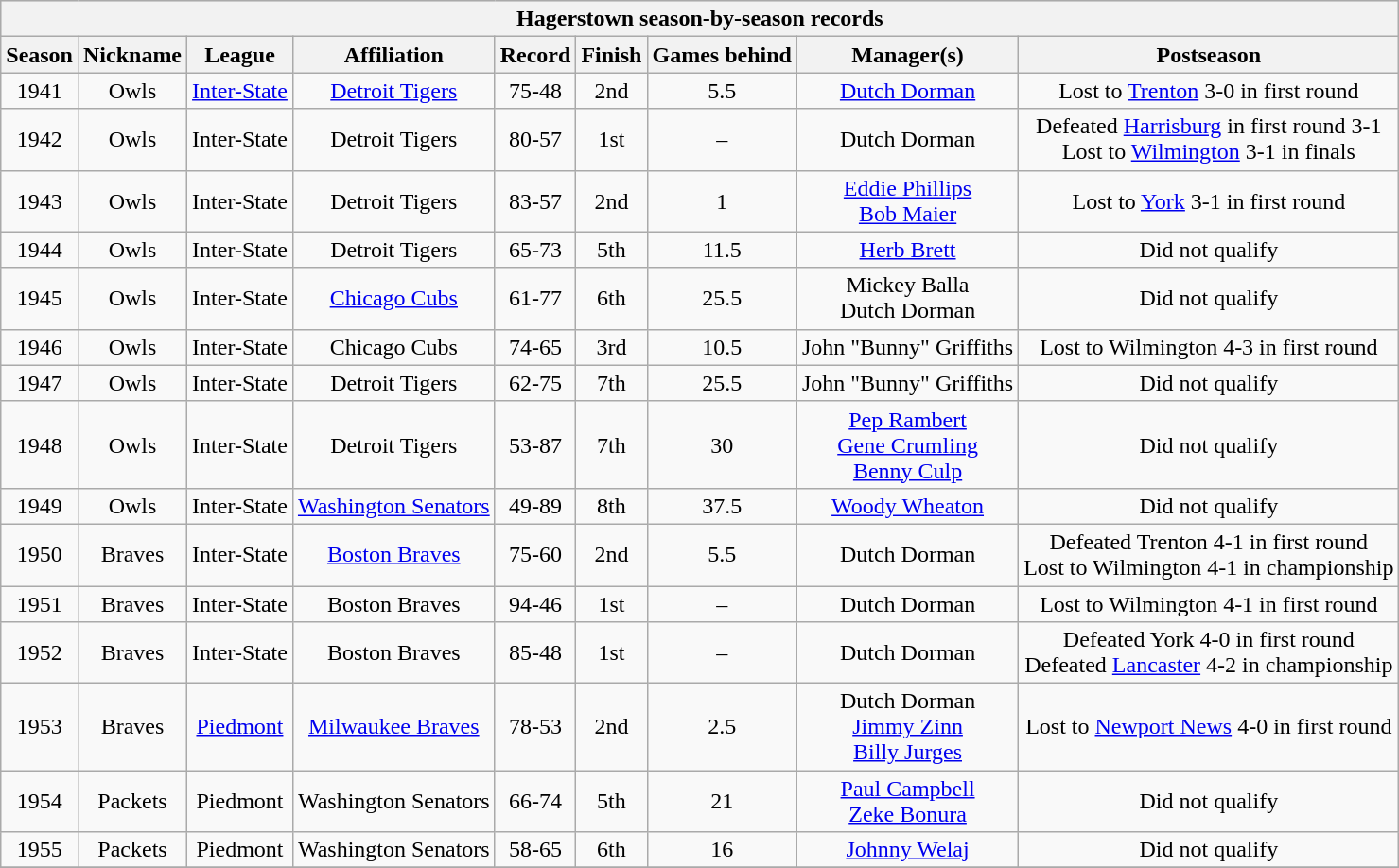<table class="wikitable " style="text-align:center;">
<tr style="font-weight:bold; background:#ddd;"|>
<th colspan="9">Hagerstown season-by-season records</th>
</tr>
<tr>
<th>Season</th>
<th>Nickname</th>
<th>League</th>
<th>Affiliation</th>
<th>Record</th>
<th>Finish</th>
<th>Games behind</th>
<th>Manager(s)</th>
<th>Postseason</th>
</tr>
<tr>
<td>1941</td>
<td>Owls</td>
<td><a href='#'>Inter-State</a></td>
<td><a href='#'>Detroit Tigers</a></td>
<td>75-48</td>
<td>2nd</td>
<td>5.5</td>
<td><a href='#'>Dutch Dorman</a></td>
<td>Lost to <a href='#'>Trenton</a> 3-0 in first round</td>
</tr>
<tr>
<td>1942</td>
<td>Owls</td>
<td>Inter-State</td>
<td>Detroit Tigers</td>
<td>80-57</td>
<td>1st</td>
<td>–</td>
<td>Dutch Dorman</td>
<td>Defeated <a href='#'>Harrisburg</a> in first round 3-1 <br> Lost to <a href='#'>Wilmington</a> 3-1 in finals</td>
</tr>
<tr>
<td>1943</td>
<td>Owls</td>
<td>Inter-State</td>
<td>Detroit Tigers</td>
<td>83-57</td>
<td>2nd</td>
<td>1</td>
<td><a href='#'>Eddie Phillips</a> <br> <a href='#'>Bob Maier</a></td>
<td>Lost to <a href='#'>York</a> 3-1 in first round</td>
</tr>
<tr>
<td>1944</td>
<td>Owls</td>
<td>Inter-State</td>
<td>Detroit Tigers</td>
<td>65-73</td>
<td>5th</td>
<td>11.5</td>
<td><a href='#'>Herb Brett</a></td>
<td>Did not qualify</td>
</tr>
<tr>
<td>1945</td>
<td>Owls</td>
<td>Inter-State</td>
<td><a href='#'>Chicago Cubs</a></td>
<td>61-77</td>
<td>6th</td>
<td>25.5</td>
<td>Mickey Balla <br> Dutch Dorman</td>
<td>Did not qualify</td>
</tr>
<tr>
<td>1946</td>
<td>Owls</td>
<td>Inter-State</td>
<td>Chicago Cubs</td>
<td>74-65</td>
<td>3rd</td>
<td>10.5</td>
<td>John "Bunny" Griffiths</td>
<td>Lost to Wilmington 4-3 in first round</td>
</tr>
<tr>
<td>1947</td>
<td>Owls</td>
<td>Inter-State</td>
<td>Detroit Tigers</td>
<td>62-75</td>
<td>7th</td>
<td>25.5</td>
<td>John "Bunny" Griffiths</td>
<td>Did not qualify</td>
</tr>
<tr>
<td>1948</td>
<td>Owls</td>
<td>Inter-State</td>
<td>Detroit Tigers</td>
<td>53-87</td>
<td>7th</td>
<td>30</td>
<td><a href='#'>Pep Rambert</a> <br> <a href='#'>Gene Crumling</a> <br> <a href='#'>Benny Culp</a></td>
<td>Did not qualify</td>
</tr>
<tr>
<td>1949</td>
<td>Owls</td>
<td>Inter-State</td>
<td><a href='#'>Washington Senators</a></td>
<td>49-89</td>
<td>8th</td>
<td>37.5</td>
<td><a href='#'>Woody Wheaton</a></td>
<td>Did not qualify</td>
</tr>
<tr>
<td>1950</td>
<td>Braves</td>
<td>Inter-State</td>
<td><a href='#'>Boston Braves</a></td>
<td>75-60</td>
<td>2nd</td>
<td>5.5</td>
<td>Dutch Dorman</td>
<td>Defeated Trenton 4-1 in first round  <br> Lost to Wilmington 4-1 in championship</td>
</tr>
<tr>
<td>1951</td>
<td>Braves</td>
<td>Inter-State</td>
<td>Boston Braves</td>
<td>94-46</td>
<td>1st</td>
<td>–</td>
<td>Dutch Dorman</td>
<td>Lost to Wilmington 4-1 in first round</td>
</tr>
<tr>
<td>1952</td>
<td>Braves</td>
<td>Inter-State</td>
<td>Boston Braves</td>
<td>85-48</td>
<td>1st</td>
<td>–</td>
<td>Dutch Dorman</td>
<td>Defeated York 4-0 in first round <br> Defeated <a href='#'>Lancaster</a> 4-2 in championship</td>
</tr>
<tr>
<td>1953</td>
<td>Braves</td>
<td><a href='#'>Piedmont</a></td>
<td><a href='#'>Milwaukee Braves</a></td>
<td>78-53</td>
<td>2nd</td>
<td>2.5</td>
<td>Dutch Dorman <br> <a href='#'>Jimmy Zinn</a> <br> <a href='#'>Billy Jurges</a></td>
<td>Lost to <a href='#'>Newport News</a> 4-0 in first round</td>
</tr>
<tr>
<td>1954</td>
<td>Packets</td>
<td>Piedmont</td>
<td>Washington Senators</td>
<td>66-74</td>
<td>5th</td>
<td>21</td>
<td><a href='#'>Paul Campbell</a> <br> <a href='#'>Zeke Bonura</a></td>
<td>Did not qualify</td>
</tr>
<tr>
<td>1955</td>
<td>Packets</td>
<td>Piedmont</td>
<td>Washington Senators</td>
<td>58-65</td>
<td>6th</td>
<td>16</td>
<td><a href='#'>Johnny Welaj</a></td>
<td>Did not qualify</td>
</tr>
<tr>
</tr>
</table>
